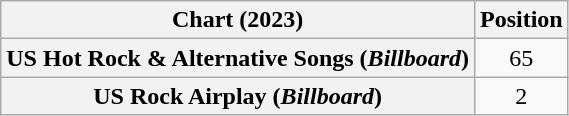<table class="wikitable sortable plainrowheaders" style="text-align: center">
<tr>
<th scope="col">Chart (2023)</th>
<th scope="col">Position</th>
</tr>
<tr>
<th scope="row">US Hot Rock & Alternative Songs (<em>Billboard</em>)</th>
<td>65</td>
</tr>
<tr>
<th scope="row">US Rock Airplay (<em>Billboard</em>)</th>
<td>2</td>
</tr>
</table>
